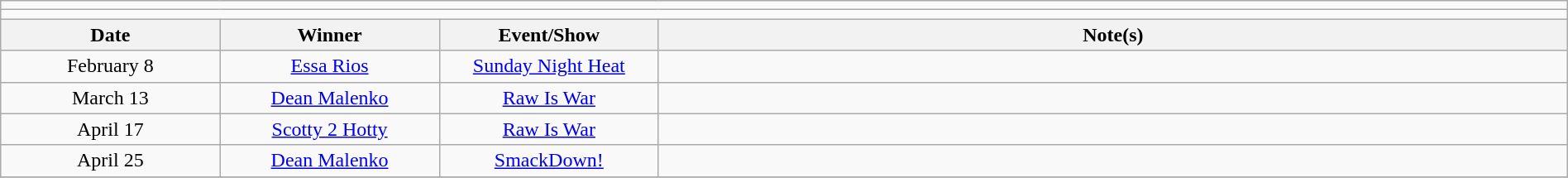<table class="wikitable" style="text-align:center; width:100%;">
<tr>
<td colspan="5"></td>
</tr>
<tr>
<td colspan="5"><strong></strong></td>
</tr>
<tr>
<th width=14%>Date</th>
<th width=14%>Winner</th>
<th width=14%>Event/Show</th>
<th width=58%>Note(s)</th>
</tr>
<tr>
<td>February 8</td>
<td><a href='#'>Essa Rios</a></td>
<td><a href='#'>Sunday Night Heat</a></td>
<td align=left></td>
</tr>
<tr>
<td>March 13</td>
<td><a href='#'>Dean Malenko</a></td>
<td><a href='#'>Raw Is War</a></td>
<td align=left></td>
</tr>
<tr>
<td>April 17</td>
<td><a href='#'>Scotty 2 Hotty</a></td>
<td><a href='#'>Raw Is War</a></td>
<td align=left></td>
</tr>
<tr>
<td>April 25</td>
<td><a href='#'>Dean Malenko</a></td>
<td><a href='#'>SmackDown!</a></td>
<td align=left></td>
</tr>
<tr>
</tr>
</table>
